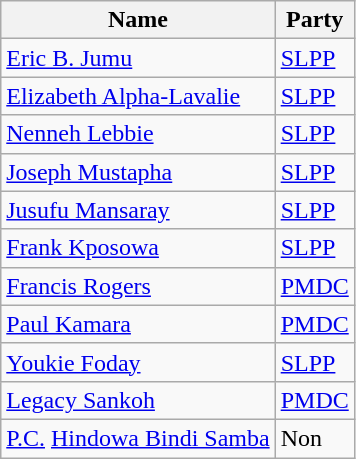<table class="wikitable">
<tr>
<th>Name</th>
<th>Party</th>
</tr>
<tr>
<td><a href='#'>Eric B. Jumu</a></td>
<td><a href='#'>SLPP</a></td>
</tr>
<tr>
<td><a href='#'>Elizabeth Alpha-Lavalie</a></td>
<td><a href='#'>SLPP</a></td>
</tr>
<tr>
<td><a href='#'>Nenneh Lebbie</a></td>
<td><a href='#'>SLPP</a></td>
</tr>
<tr>
<td><a href='#'>Joseph Mustapha</a></td>
<td><a href='#'>SLPP</a></td>
</tr>
<tr>
<td><a href='#'>Jusufu Mansaray</a></td>
<td><a href='#'>SLPP</a></td>
</tr>
<tr>
<td><a href='#'>Frank Kposowa</a></td>
<td><a href='#'>SLPP</a></td>
</tr>
<tr>
<td><a href='#'>Francis Rogers</a></td>
<td><a href='#'>PMDC</a></td>
</tr>
<tr>
<td><a href='#'>Paul Kamara</a></td>
<td><a href='#'>PMDC</a></td>
</tr>
<tr>
<td><a href='#'>Youkie Foday</a></td>
<td><a href='#'>SLPP</a></td>
</tr>
<tr>
<td><a href='#'>Legacy Sankoh</a></td>
<td><a href='#'>PMDC</a></td>
</tr>
<tr>
<td><a href='#'>P.C.</a> <a href='#'>Hindowa Bindi Samba</a></td>
<td>Non</td>
</tr>
</table>
